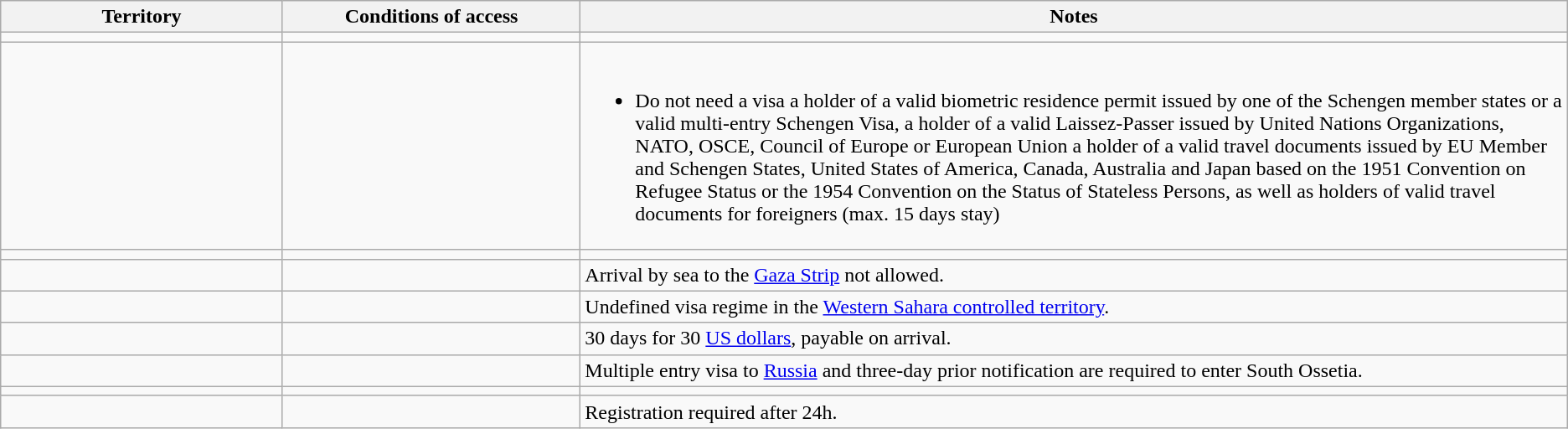<table class="wikitable" style="text-align: left; table-layout: fixed;">
<tr>
<th style="width:18%;">Territory</th>
<th style="width:19%;">Conditions of access</th>
<th>Notes</th>
</tr>
<tr>
<td></td>
<td></td>
<td></td>
</tr>
<tr>
<td></td>
<td></td>
<td><br><ul><li>Do not need a visa a holder of a valid biometric residence permit issued by one of the Schengen member states or a valid multi-entry Schengen Visa, a holder of a valid Laissez-Passer issued by United Nations Organizations, NATO, OSCE, Council of Europe or European Union a holder of a valid travel documents issued by EU Member and Schengen States, United States of America, Canada, Australia and Japan based on the 1951 Convention on Refugee Status or the 1954 Convention on the Status of Stateless Persons, as well as holders of valid travel documents for foreigners (max. 15 days stay)</li></ul></td>
</tr>
<tr>
<td></td>
<td></td>
<td></td>
</tr>
<tr>
<td></td>
<td></td>
<td>Arrival by sea to the <a href='#'>Gaza Strip</a> not allowed.</td>
</tr>
<tr>
<td></td>
<td></td>
<td>Undefined visa regime in the <a href='#'>Western Sahara controlled territory</a>.</td>
</tr>
<tr>
<td></td>
<td></td>
<td>30 days for 30 <a href='#'>US dollars</a>, payable on arrival.</td>
</tr>
<tr>
<td></td>
<td></td>
<td>Multiple entry visa to <a href='#'>Russia</a> and three-day prior notification are required to enter South Ossetia.</td>
</tr>
<tr>
<td></td>
<td></td>
<td></td>
</tr>
<tr>
<td></td>
<td></td>
<td>Registration required after 24h.</td>
</tr>
</table>
